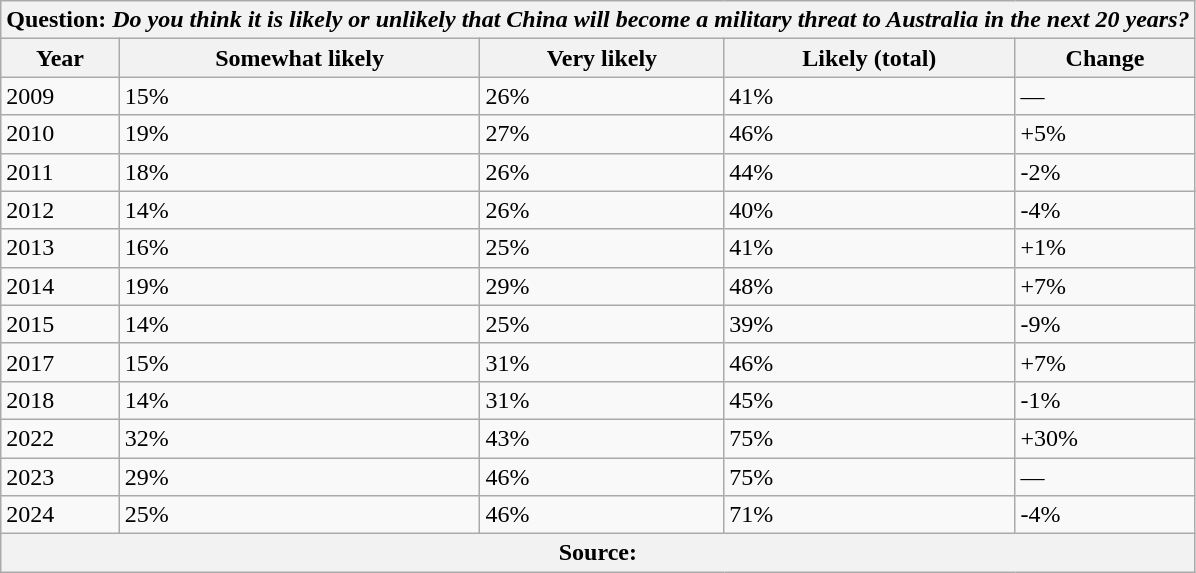<table class="wikitable sortable">
<tr>
<th colspan="5">Question: <em>Do you think it is likely or unlikely that China will become a military threat to Australia in the next 20 years?</em></th>
</tr>
<tr>
<th>Year</th>
<th>Somewhat likely</th>
<th>Very likely</th>
<th>Likely (total)</th>
<th>Change</th>
</tr>
<tr>
<td>2009</td>
<td>15%</td>
<td>26%</td>
<td>41%</td>
<td>—</td>
</tr>
<tr>
<td>2010</td>
<td>19%</td>
<td>27%</td>
<td>46%</td>
<td>+5%</td>
</tr>
<tr>
<td>2011</td>
<td>18%</td>
<td>26%</td>
<td>44%</td>
<td>-2%</td>
</tr>
<tr>
<td>2012</td>
<td>14%</td>
<td>26%</td>
<td>40%</td>
<td>-4%</td>
</tr>
<tr>
<td>2013</td>
<td>16%</td>
<td>25%</td>
<td>41%</td>
<td>+1%</td>
</tr>
<tr>
<td>2014</td>
<td>19%</td>
<td>29%</td>
<td>48%</td>
<td>+7%</td>
</tr>
<tr>
<td>2015</td>
<td>14%</td>
<td>25%</td>
<td>39%</td>
<td>-9%</td>
</tr>
<tr>
<td>2017</td>
<td>15%</td>
<td>31%</td>
<td>46%</td>
<td>+7%</td>
</tr>
<tr>
<td>2018</td>
<td>14%</td>
<td>31%</td>
<td>45%</td>
<td>-1%</td>
</tr>
<tr>
<td>2022</td>
<td>32%</td>
<td>43%</td>
<td>75%</td>
<td>+30%</td>
</tr>
<tr>
<td>2023</td>
<td>29%</td>
<td>46%</td>
<td>75%</td>
<td>—</td>
</tr>
<tr>
<td>2024</td>
<td>25%</td>
<td>46%</td>
<td>71%</td>
<td>-4%</td>
</tr>
<tr>
<th colspan="5">Source: </th>
</tr>
</table>
